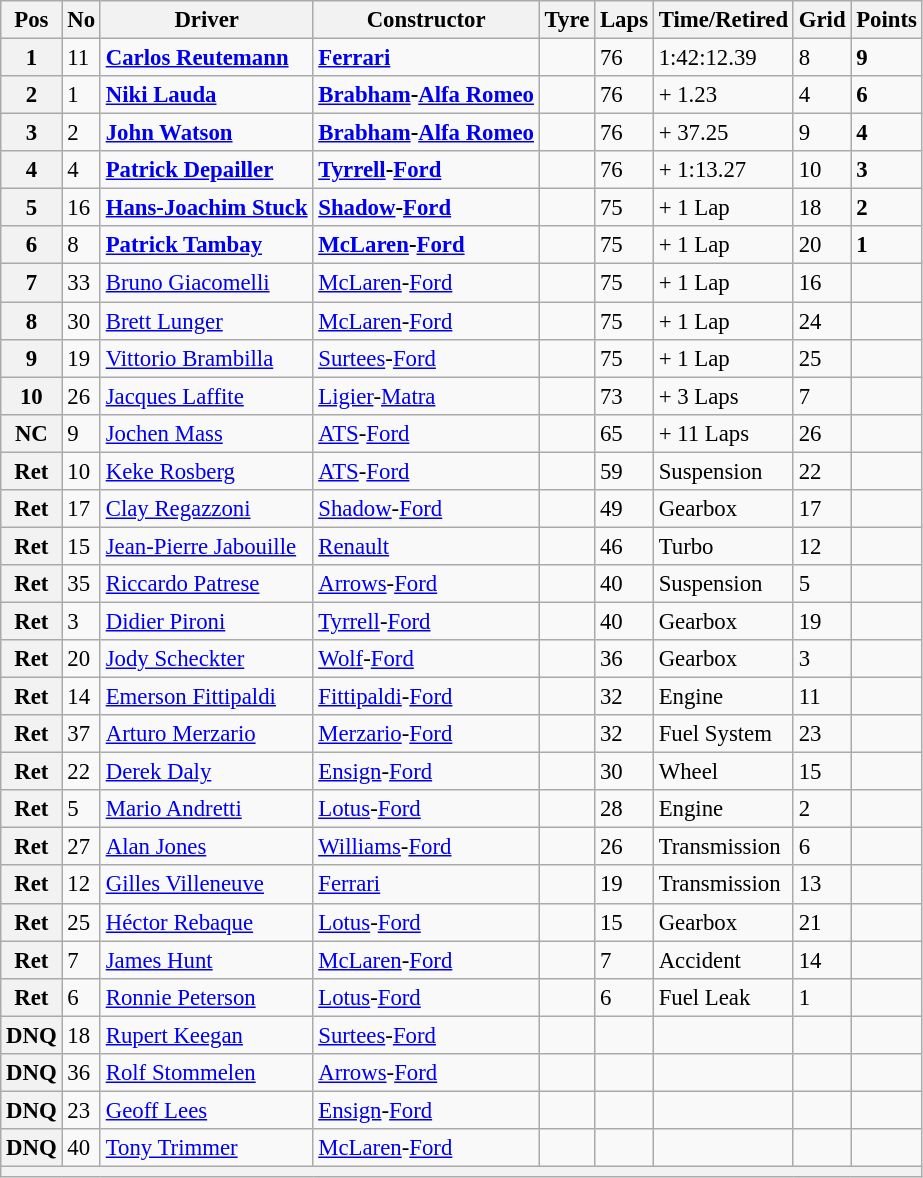<table class="wikitable" style="font-size: 95%;">
<tr>
<th>Pos</th>
<th>No</th>
<th>Driver</th>
<th>Constructor</th>
<th>Tyre</th>
<th>Laps</th>
<th>Time/Retired</th>
<th>Grid</th>
<th>Points</th>
</tr>
<tr>
<th>1</th>
<td>11</td>
<td> <strong><a href='#'>Carlos Reutemann</a></strong></td>
<td><strong><a href='#'>Ferrari</a></strong></td>
<td></td>
<td>76</td>
<td>1:42:12.39</td>
<td>8</td>
<td><strong>9</strong></td>
</tr>
<tr>
<th>2</th>
<td>1</td>
<td> <strong><a href='#'>Niki Lauda</a></strong></td>
<td><strong><a href='#'>Brabham</a>-<a href='#'>Alfa Romeo</a></strong></td>
<td></td>
<td>76</td>
<td>+ 1.23</td>
<td>4</td>
<td><strong>6</strong></td>
</tr>
<tr>
<th>3</th>
<td>2</td>
<td> <strong><a href='#'>John Watson</a></strong></td>
<td><strong><a href='#'>Brabham</a>-<a href='#'>Alfa Romeo</a></strong></td>
<td></td>
<td>76</td>
<td>+ 37.25</td>
<td>9</td>
<td><strong>4</strong></td>
</tr>
<tr>
<th>4</th>
<td>4</td>
<td> <strong><a href='#'>Patrick Depailler</a></strong></td>
<td><strong><a href='#'>Tyrrell</a>-<a href='#'>Ford</a></strong></td>
<td></td>
<td>76</td>
<td>+ 1:13.27</td>
<td>10</td>
<td><strong>3</strong></td>
</tr>
<tr>
<th>5</th>
<td>16</td>
<td> <strong><a href='#'>Hans-Joachim Stuck</a></strong></td>
<td><strong><a href='#'>Shadow</a>-<a href='#'>Ford</a></strong></td>
<td></td>
<td>75</td>
<td>+ 1 Lap</td>
<td>18</td>
<td><strong>2</strong></td>
</tr>
<tr>
<th>6</th>
<td>8</td>
<td> <strong><a href='#'>Patrick Tambay</a></strong></td>
<td><strong><a href='#'>McLaren</a>-<a href='#'>Ford</a></strong></td>
<td></td>
<td>75</td>
<td>+ 1 Lap</td>
<td>20</td>
<td><strong>1</strong></td>
</tr>
<tr>
<th>7</th>
<td>33</td>
<td> <a href='#'>Bruno Giacomelli</a></td>
<td><a href='#'>McLaren</a>-<a href='#'>Ford</a></td>
<td></td>
<td>75</td>
<td>+ 1 Lap</td>
<td>16</td>
<td></td>
</tr>
<tr>
<th>8</th>
<td>30</td>
<td> <a href='#'>Brett Lunger</a></td>
<td><a href='#'>McLaren</a>-<a href='#'>Ford</a></td>
<td></td>
<td>75</td>
<td>+ 1 Lap</td>
<td>24</td>
<td></td>
</tr>
<tr>
<th>9</th>
<td>19</td>
<td> <a href='#'>Vittorio Brambilla</a></td>
<td><a href='#'>Surtees</a>-<a href='#'>Ford</a></td>
<td></td>
<td>75</td>
<td>+ 1 Lap</td>
<td>25</td>
<td></td>
</tr>
<tr>
<th>10</th>
<td>26</td>
<td> <a href='#'>Jacques Laffite</a></td>
<td><a href='#'>Ligier</a>-<a href='#'>Matra</a></td>
<td></td>
<td>73</td>
<td>+ 3 Laps</td>
<td>7</td>
<td></td>
</tr>
<tr>
<th>NC</th>
<td>9</td>
<td> <a href='#'>Jochen Mass</a></td>
<td><a href='#'>ATS</a>-<a href='#'>Ford</a></td>
<td></td>
<td>65</td>
<td>+ 11 Laps</td>
<td>26</td>
<td></td>
</tr>
<tr>
<th>Ret</th>
<td>10</td>
<td> <a href='#'>Keke Rosberg</a></td>
<td><a href='#'>ATS</a>-<a href='#'>Ford</a></td>
<td></td>
<td>59</td>
<td>Suspension</td>
<td>22</td>
<td></td>
</tr>
<tr>
<th>Ret</th>
<td>17</td>
<td> <a href='#'>Clay Regazzoni</a></td>
<td><a href='#'>Shadow</a>-<a href='#'>Ford</a></td>
<td></td>
<td>49</td>
<td>Gearbox</td>
<td>17</td>
<td></td>
</tr>
<tr>
<th>Ret</th>
<td>15</td>
<td> <a href='#'>Jean-Pierre Jabouille</a></td>
<td><a href='#'>Renault</a></td>
<td></td>
<td>46</td>
<td>Turbo</td>
<td>12</td>
<td></td>
</tr>
<tr>
<th>Ret</th>
<td>35</td>
<td> <a href='#'>Riccardo Patrese</a></td>
<td><a href='#'>Arrows</a>-<a href='#'>Ford</a></td>
<td></td>
<td>40</td>
<td>Suspension</td>
<td>5</td>
<td></td>
</tr>
<tr>
<th>Ret</th>
<td>3</td>
<td> <a href='#'>Didier Pironi</a></td>
<td><a href='#'>Tyrrell</a>-<a href='#'>Ford</a></td>
<td></td>
<td>40</td>
<td>Gearbox</td>
<td>19</td>
<td></td>
</tr>
<tr>
<th>Ret</th>
<td>20</td>
<td> <a href='#'>Jody Scheckter</a></td>
<td><a href='#'>Wolf</a>-<a href='#'>Ford</a></td>
<td></td>
<td>36</td>
<td>Gearbox</td>
<td>3</td>
<td></td>
</tr>
<tr>
<th>Ret</th>
<td>14</td>
<td> <a href='#'>Emerson Fittipaldi</a></td>
<td><a href='#'>Fittipaldi</a>-<a href='#'>Ford</a></td>
<td></td>
<td>32</td>
<td>Engine</td>
<td>11</td>
<td></td>
</tr>
<tr>
<th>Ret</th>
<td>37</td>
<td> <a href='#'>Arturo Merzario</a></td>
<td><a href='#'>Merzario</a>-<a href='#'>Ford</a></td>
<td></td>
<td>32</td>
<td>Fuel System</td>
<td>23</td>
<td></td>
</tr>
<tr>
<th>Ret</th>
<td>22</td>
<td> <a href='#'>Derek Daly</a></td>
<td><a href='#'>Ensign</a>-<a href='#'>Ford</a></td>
<td></td>
<td>30</td>
<td>Wheel</td>
<td>15</td>
<td></td>
</tr>
<tr>
<th>Ret</th>
<td>5</td>
<td> <a href='#'>Mario Andretti</a></td>
<td><a href='#'>Lotus</a>-<a href='#'>Ford</a></td>
<td></td>
<td>28</td>
<td>Engine</td>
<td>2</td>
<td></td>
</tr>
<tr>
<th>Ret</th>
<td>27</td>
<td> <a href='#'>Alan Jones</a></td>
<td><a href='#'>Williams</a>-<a href='#'>Ford</a></td>
<td></td>
<td>26</td>
<td>Transmission</td>
<td>6</td>
<td></td>
</tr>
<tr>
<th>Ret</th>
<td>12</td>
<td> <a href='#'>Gilles Villeneuve</a></td>
<td><a href='#'>Ferrari</a></td>
<td></td>
<td>19</td>
<td>Transmission</td>
<td>13</td>
<td></td>
</tr>
<tr>
<th>Ret</th>
<td>25</td>
<td> <a href='#'>Héctor Rebaque</a></td>
<td><a href='#'>Lotus</a>-<a href='#'>Ford</a></td>
<td></td>
<td>15</td>
<td>Gearbox</td>
<td>21</td>
<td></td>
</tr>
<tr>
<th>Ret</th>
<td>7</td>
<td> <a href='#'>James Hunt</a></td>
<td><a href='#'>McLaren</a>-<a href='#'>Ford</a></td>
<td></td>
<td>7</td>
<td>Accident</td>
<td>14</td>
<td></td>
</tr>
<tr>
<th>Ret</th>
<td>6</td>
<td> <a href='#'>Ronnie Peterson</a></td>
<td><a href='#'>Lotus</a>-<a href='#'>Ford</a></td>
<td></td>
<td>6</td>
<td>Fuel Leak</td>
<td>1</td>
<td></td>
</tr>
<tr>
<th>DNQ</th>
<td>18</td>
<td> <a href='#'>Rupert Keegan</a></td>
<td><a href='#'>Surtees</a>-<a href='#'>Ford</a></td>
<td></td>
<td></td>
<td></td>
<td></td>
<td></td>
</tr>
<tr>
<th>DNQ</th>
<td>36</td>
<td> <a href='#'>Rolf Stommelen</a></td>
<td><a href='#'>Arrows</a>-<a href='#'>Ford</a></td>
<td></td>
<td></td>
<td></td>
<td></td>
<td></td>
</tr>
<tr>
<th>DNQ</th>
<td>23</td>
<td> <a href='#'>Geoff Lees</a></td>
<td><a href='#'>Ensign</a>-<a href='#'>Ford</a></td>
<td></td>
<td></td>
<td></td>
<td></td>
<td></td>
</tr>
<tr>
<th>DNQ</th>
<td>40</td>
<td> <a href='#'>Tony Trimmer</a></td>
<td><a href='#'>McLaren</a>-<a href='#'>Ford</a></td>
<td></td>
<td></td>
<td></td>
<td></td>
<td></td>
</tr>
<tr>
<th colspan="9"></th>
</tr>
</table>
